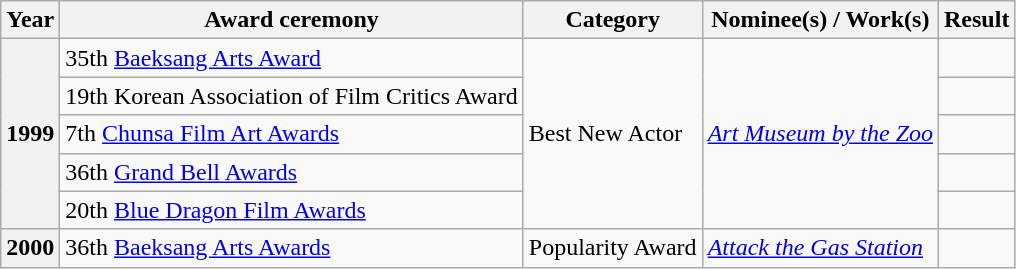<table class="wikitable sortable plainrowheaders">
<tr>
<th scope="col">Year</th>
<th>Award ceremony</th>
<th scope="col">Category</th>
<th scope="col">Nominee(s) / Work(s)</th>
<th scope="col">Result</th>
</tr>
<tr>
<th scope="row" rowspan="5" style="text-align:center">1999</th>
<td>35th <a href='#'>Baeksang Arts Award</a></td>
<td rowspan="5">Best New Actor</td>
<td rowspan="5"><em><a href='#'>Art Museum by the Zoo</a></em></td>
<td></td>
</tr>
<tr>
<td>19th Korean Association of Film Critics Award</td>
<td></td>
</tr>
<tr>
<td>7th <a href='#'>Chunsa Film Art Awards</a></td>
<td></td>
</tr>
<tr>
<td>36th <a href='#'>Grand Bell Awards</a></td>
<td></td>
</tr>
<tr>
<td>20th <a href='#'>Blue Dragon Film Awards</a></td>
<td></td>
</tr>
<tr>
<th scope="row" style="text-align:center">2000</th>
<td>36th <a href='#'>Baeksang Arts Awards</a></td>
<td>Popularity Award</td>
<td><em><a href='#'>Attack the Gas Station</a></em></td>
<td></td>
</tr>
</table>
